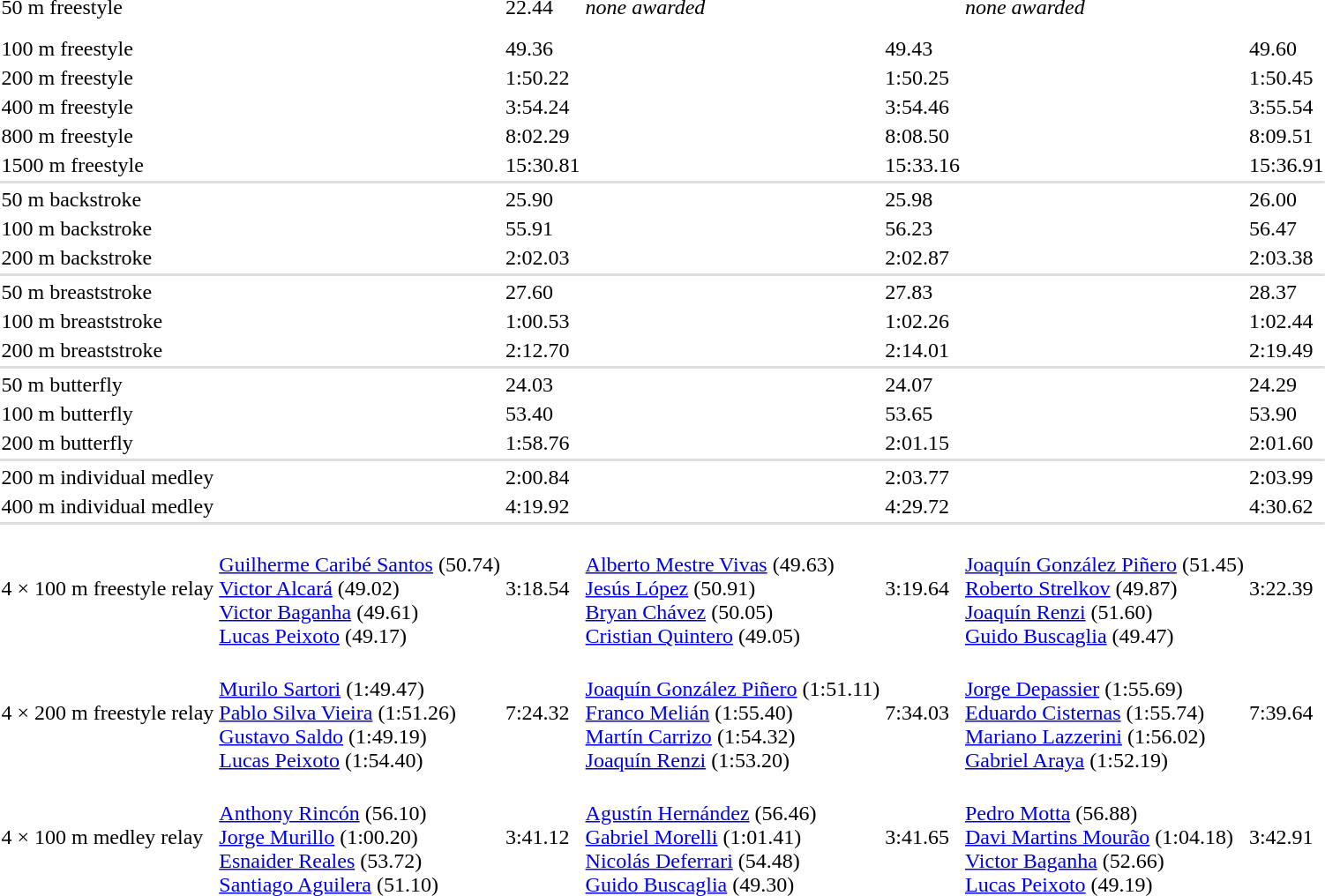<table>
<tr>
<td>50 m freestyle</td>
<td><br><br> </td>
<td>22.44</td>
<td><em>none awarded</em></td>
<td></td>
<td><em>none awarded</em></td>
<td></td>
</tr>
<tr>
<td>100 m freestyle</td>
<td></td>
<td>49.36</td>
<td></td>
<td>49.43</td>
<td></td>
<td>49.60</td>
</tr>
<tr>
<td>200 m freestyle</td>
<td></td>
<td>1:50.22</td>
<td></td>
<td>1:50.25</td>
<td></td>
<td>1:50.45</td>
</tr>
<tr>
<td>400 m freestyle</td>
<td></td>
<td>3:54.24</td>
<td></td>
<td>3:54.46</td>
<td></td>
<td>3:55.54 </td>
</tr>
<tr>
<td>800 m freestyle</td>
<td></td>
<td>8:02.29 </td>
<td></td>
<td>8:08.50</td>
<td></td>
<td>8:09.51</td>
</tr>
<tr>
<td>1500 m freestyle</td>
<td></td>
<td>15:30.81</td>
<td></td>
<td>15:33.16</td>
<td></td>
<td>15:36.91</td>
</tr>
<tr bgcolor=#DDDDDD>
<td colspan=7></td>
</tr>
<tr>
<td>50 m backstroke</td>
<td></td>
<td>25.90</td>
<td></td>
<td>25.98</td>
<td></td>
<td>26.00</td>
</tr>
<tr>
<td>100 m backstroke</td>
<td></td>
<td>55.91</td>
<td></td>
<td>56.23</td>
<td></td>
<td>56.47</td>
</tr>
<tr>
<td>200 m backstroke</td>
<td></td>
<td>2:02.03</td>
<td></td>
<td>2:02.87 </td>
<td></td>
<td>2:03.38</td>
</tr>
<tr bgcolor=#DDDDDD>
<td colspan=7></td>
</tr>
<tr>
<td>50 m breaststroke</td>
<td></td>
<td>27.60</td>
<td></td>
<td>27.83</td>
<td></td>
<td>28.37</td>
</tr>
<tr>
<td>100 m breaststroke</td>
<td></td>
<td>1:00.53</td>
<td></td>
<td>1:02.26</td>
<td></td>
<td>1:02.44</td>
</tr>
<tr>
<td>200 m breaststroke</td>
<td></td>
<td>2:12.70</td>
<td></td>
<td>2:14.01</td>
<td></td>
<td>2:19.49</td>
</tr>
<tr bgcolor=#DDDDDD>
<td colspan=7></td>
</tr>
<tr>
<td>50 m butterfly</td>
<td></td>
<td>24.03</td>
<td></td>
<td>24.07</td>
<td></td>
<td>24.29</td>
</tr>
<tr>
<td>100 m butterfly</td>
<td></td>
<td>53.40</td>
<td></td>
<td>53.65</td>
<td></td>
<td>53.90</td>
</tr>
<tr>
<td>200 m butterfly</td>
<td></td>
<td>1:58.76</td>
<td></td>
<td>2:01.15</td>
<td></td>
<td>2:01.60</td>
</tr>
<tr bgcolor=#DDDDDD>
<td colspan=7></td>
</tr>
<tr>
<td>200 m individual medley</td>
<td></td>
<td>2:00.84</td>
<td></td>
<td>2:03.77</td>
<td></td>
<td>2:03.99</td>
</tr>
<tr>
<td>400 m individual medley</td>
<td></td>
<td>4:19.92</td>
<td></td>
<td>4:29.72</td>
<td></td>
<td>4:30.62</td>
</tr>
<tr bgcolor=#DDDDDD>
<td colspan=7></td>
</tr>
<tr>
<td>4 × 100 m freestyle relay</td>
<td><br><a href='#'>Guilherme Caribé Santos</a> (50.74)<br><a href='#'>Victor Alcará</a> (49.02)<br><a href='#'>Victor Baganha</a> (49.61)<br><a href='#'>Lucas Peixoto</a> (49.17)</td>
<td>3:18.54</td>
<td><br><a href='#'>Alberto Mestre Vivas</a> (49.63)<br><a href='#'>Jesús López</a> (50.91)<br><a href='#'>Bryan Chávez</a> (50.05)<br><a href='#'>Cristian Quintero</a> (49.05)</td>
<td>3:19.64</td>
<td><br><a href='#'>Joaquín González Piñero</a> (51.45)<br><a href='#'>Roberto Strelkov</a> (49.87)<br><a href='#'>Joaquín Renzi</a> (51.60)<br><a href='#'>Guido Buscaglia</a> (49.47)</td>
<td>3:22.39</td>
</tr>
<tr>
<td>4 × 200 m freestyle relay</td>
<td><br><a href='#'>Murilo Sartori</a> (1:49.47)<br><a href='#'>Pablo Silva Vieira</a> (1:51.26)<br><a href='#'>Gustavo Saldo</a> (1:49.19)<br><a href='#'>Lucas Peixoto</a> (1:54.40)</td>
<td>7:24.32</td>
<td><br><a href='#'>Joaquín González Piñero</a> (1:51.11)<br><a href='#'>Franco Melián</a> (1:55.40)<br><a href='#'>Martín Carrizo</a> (1:54.32)<br><a href='#'>Joaquín Renzi</a> (1:53.20)</td>
<td>7:34.03</td>
<td><br><a href='#'>Jorge Depassier</a> (1:55.69)<br><a href='#'>Eduardo Cisternas</a> (1:55.74)<br><a href='#'>Mariano Lazzerini</a> (1:56.02)<br><a href='#'>Gabriel Araya</a> (1:52.19)</td>
<td>7:39.64</td>
</tr>
<tr>
<td>4 × 100 m medley relay</td>
<td><br><a href='#'>Anthony Rincón</a> (56.10)<br><a href='#'>Jorge Murillo</a> (1:00.20)<br><a href='#'>Esnaider Reales</a> (53.72)<br><a href='#'>Santiago Aguilera</a> (51.10)</td>
<td>3:41.12</td>
<td><br><a href='#'>Agustín Hernández</a> (56.46)<br><a href='#'>Gabriel Morelli</a> (1:01.41)<br><a href='#'>Nicolás Deferrari</a> (54.48)<br><a href='#'>Guido Buscaglia</a> (49.30)</td>
<td>3:41.65</td>
<td><br><a href='#'>Pedro Motta</a> (56.88)<br><a href='#'>Davi Martins Mourão</a> (1:04.18)<br><a href='#'>Victor Baganha</a> (52.66)<br><a href='#'>Lucas Peixoto</a> (49.19)</td>
<td>3:42.91</td>
</tr>
</table>
